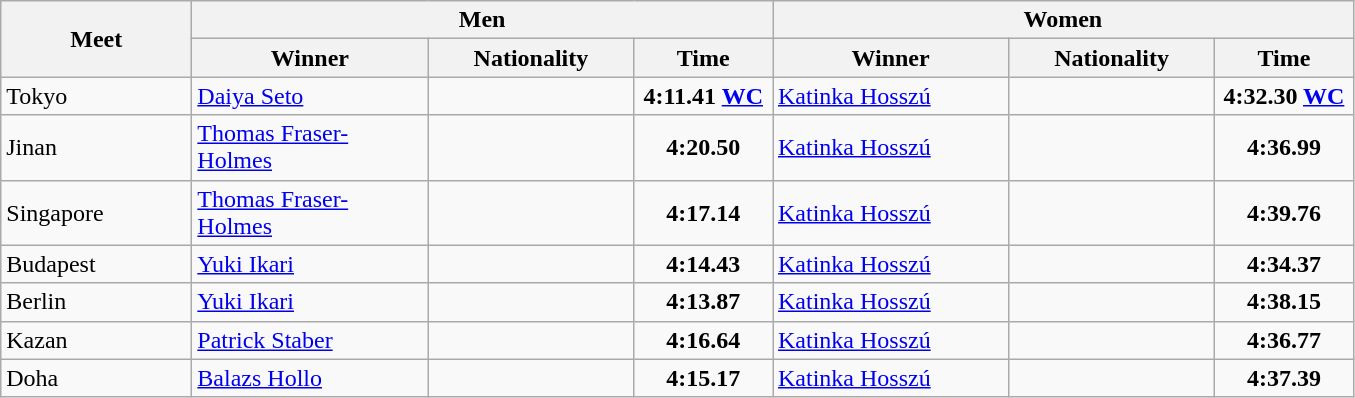<table class="wikitable">
<tr>
<th width=120 rowspan="2">Meet</th>
<th colspan="3">Men</th>
<th colspan="3">Women</th>
</tr>
<tr>
<th width=150>Winner</th>
<th width=130>Nationality</th>
<th width=85>Time</th>
<th width=150>Winner</th>
<th width=130>Nationality</th>
<th width=85>Time</th>
</tr>
<tr>
<td>Tokyo</td>
<td><a href='#'>Daiya Seto</a></td>
<td></td>
<td align=center><strong>4:11.41 <a href='#'>WC</a></strong></td>
<td><a href='#'>Katinka Hosszú</a></td>
<td></td>
<td align=center><strong>4:32.30 <a href='#'>WC</a></strong></td>
</tr>
<tr>
<td>Jinan</td>
<td><a href='#'>Thomas Fraser-Holmes</a></td>
<td></td>
<td align=center><strong>4:20.50</strong></td>
<td><a href='#'>Katinka Hosszú</a></td>
<td></td>
<td align=center><strong>4:36.99</strong></td>
</tr>
<tr>
<td>Singapore</td>
<td><a href='#'>Thomas Fraser-Holmes</a></td>
<td></td>
<td align=center><strong>4:17.14</strong></td>
<td><a href='#'>Katinka Hosszú</a></td>
<td></td>
<td align=center><strong>4:39.76</strong></td>
</tr>
<tr>
<td>Budapest</td>
<td><a href='#'>Yuki Ikari</a></td>
<td></td>
<td align=center><strong>4:14.43</strong></td>
<td><a href='#'>Katinka Hosszú</a></td>
<td></td>
<td align=center><strong>4:34.37</strong></td>
</tr>
<tr>
<td>Berlin</td>
<td><a href='#'>Yuki Ikari</a></td>
<td></td>
<td align=center><strong>4:13.87</strong></td>
<td><a href='#'>Katinka Hosszú</a></td>
<td></td>
<td align=center><strong>4:38.15</strong></td>
</tr>
<tr>
<td>Kazan</td>
<td><a href='#'>Patrick Staber</a></td>
<td></td>
<td align=center><strong>4:16.64</strong></td>
<td><a href='#'>Katinka Hosszú</a></td>
<td></td>
<td align=center><strong>4:36.77</strong></td>
</tr>
<tr>
<td>Doha</td>
<td><a href='#'>Balazs Hollo</a></td>
<td></td>
<td align=center><strong>4:15.17</strong></td>
<td><a href='#'>Katinka Hosszú</a></td>
<td></td>
<td align=center><strong>4:37.39</strong></td>
</tr>
</table>
